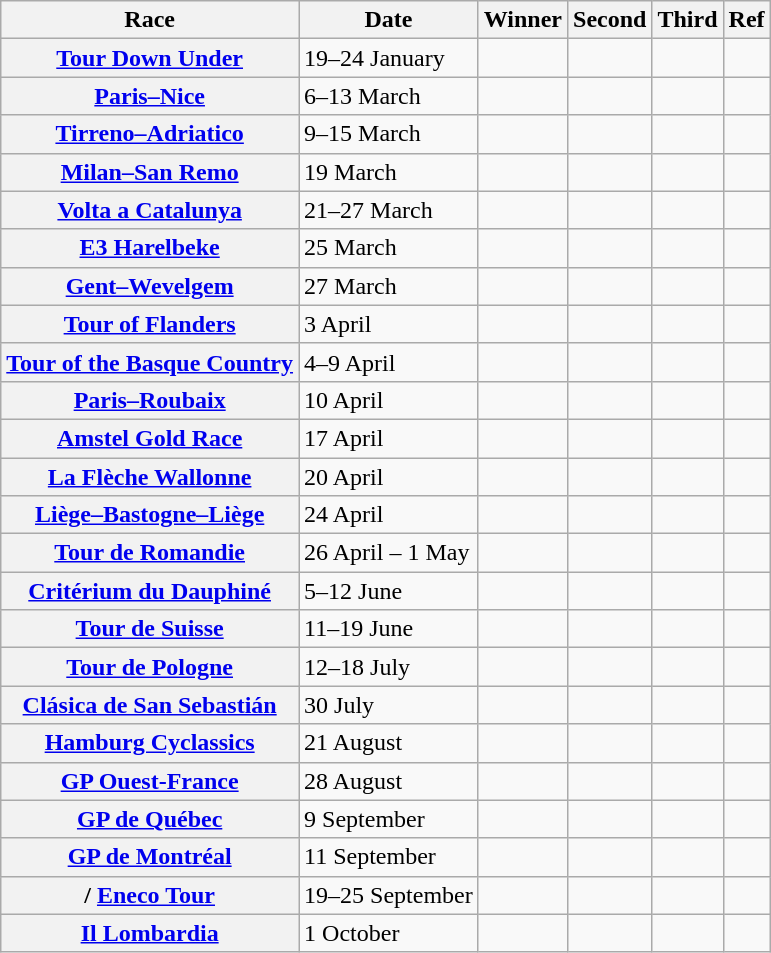<table class="wikitable plainrowheaders">
<tr>
<th>Race</th>
<th>Date</th>
<th>Winner</th>
<th>Second</th>
<th>Third</th>
<th>Ref</th>
</tr>
<tr>
<th scope=row> <a href='#'>Tour Down Under</a></th>
<td>19–24 January</td>
<td></td>
<td></td>
<td></td>
<td></td>
</tr>
<tr>
<th scope=row> <a href='#'>Paris–Nice</a></th>
<td>6–13 March</td>
<td></td>
<td></td>
<td></td>
<td></td>
</tr>
<tr>
<th scope=row> <a href='#'>Tirreno–Adriatico</a></th>
<td>9–15 March</td>
<td></td>
<td></td>
<td></td>
<td></td>
</tr>
<tr>
<th scope=row> <a href='#'>Milan–San Remo</a></th>
<td>19 March</td>
<td></td>
<td></td>
<td></td>
<td></td>
</tr>
<tr>
<th scope=row> <a href='#'>Volta a Catalunya</a></th>
<td>21–27 March</td>
<td></td>
<td></td>
<td></td>
<td></td>
</tr>
<tr>
<th scope=row> <a href='#'>E3 Harelbeke</a></th>
<td>25 March</td>
<td></td>
<td></td>
<td></td>
<td></td>
</tr>
<tr>
<th scope=row> <a href='#'>Gent–Wevelgem</a></th>
<td>27 March</td>
<td></td>
<td></td>
<td></td>
<td></td>
</tr>
<tr>
<th scope=row> <a href='#'>Tour of Flanders</a></th>
<td>3 April</td>
<td></td>
<td></td>
<td></td>
<td></td>
</tr>
<tr>
<th scope=row> <a href='#'>Tour of the Basque Country</a></th>
<td>4–9 April</td>
<td></td>
<td></td>
<td></td>
<td></td>
</tr>
<tr>
<th scope=row> <a href='#'>Paris–Roubaix</a></th>
<td>10 April</td>
<td></td>
<td></td>
<td></td>
<td></td>
</tr>
<tr>
<th scope=row> <a href='#'>Amstel Gold Race</a></th>
<td>17 April</td>
<td></td>
<td></td>
<td></td>
<td></td>
</tr>
<tr>
<th scope=row> <a href='#'>La Flèche Wallonne</a></th>
<td>20 April</td>
<td></td>
<td></td>
<td></td>
<td></td>
</tr>
<tr>
<th scope=row> <a href='#'>Liège–Bastogne–Liège</a></th>
<td>24 April</td>
<td></td>
<td></td>
<td></td>
<td></td>
</tr>
<tr>
<th scope=row> <a href='#'>Tour de Romandie</a></th>
<td>26 April – 1 May</td>
<td></td>
<td></td>
<td></td>
<td></td>
</tr>
<tr>
<th scope=row> <a href='#'>Critérium du Dauphiné</a></th>
<td>5–12 June</td>
<td></td>
<td></td>
<td></td>
<td></td>
</tr>
<tr>
<th scope=row> <a href='#'>Tour de Suisse</a></th>
<td>11–19 June</td>
<td></td>
<td></td>
<td></td>
<td></td>
</tr>
<tr>
<th scope=row> <a href='#'>Tour de Pologne</a></th>
<td>12–18 July</td>
<td></td>
<td></td>
<td></td>
<td></td>
</tr>
<tr>
<th scope=row> <a href='#'>Clásica de San Sebastián</a></th>
<td>30 July</td>
<td></td>
<td></td>
<td></td>
<td></td>
</tr>
<tr>
<th scope=row> <a href='#'>Hamburg Cyclassics</a></th>
<td>21 August</td>
<td></td>
<td></td>
<td></td>
<td></td>
</tr>
<tr>
<th scope=row> <a href='#'>GP Ouest-France</a></th>
<td>28 August</td>
<td></td>
<td></td>
<td></td>
<td></td>
</tr>
<tr>
<th scope=row> <a href='#'>GP de Québec</a></th>
<td>9 September</td>
<td></td>
<td></td>
<td></td>
<td></td>
</tr>
<tr>
<th scope=row> <a href='#'>GP de Montréal</a></th>
<td>11 September</td>
<td></td>
<td></td>
<td></td>
<td></td>
</tr>
<tr>
<th scope=row>/ <a href='#'>Eneco Tour</a></th>
<td>19–25 September</td>
<td></td>
<td></td>
<td></td>
<td></td>
</tr>
<tr>
<th scope=row> <a href='#'>Il Lombardia</a></th>
<td>1 October</td>
<td></td>
<td></td>
<td></td>
<td></td>
</tr>
</table>
